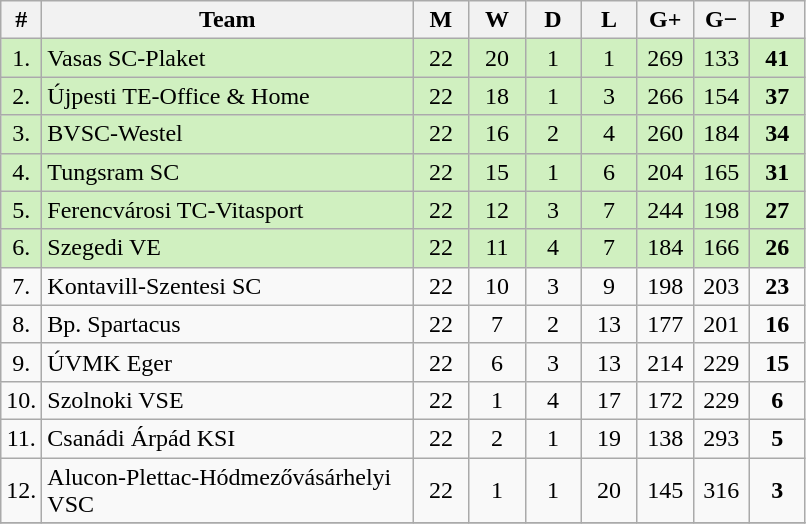<table class="wikitable" style="text-align: center;">
<tr>
<th width="15">#</th>
<th width="240">Team</th>
<th width="30">M</th>
<th width="30">W</th>
<th width="30">D</th>
<th width="30">L</th>
<th width="30">G+</th>
<th width="30">G−</th>
<th width="30">P</th>
</tr>
<tr style="background: #D0F0C0;">
<td>1.</td>
<td align="left">Vasas SC-Plaket</td>
<td>22</td>
<td>20</td>
<td>1</td>
<td>1</td>
<td>269</td>
<td>133</td>
<td><strong>41</strong></td>
</tr>
<tr style="background: #D0F0C0;">
<td>2.</td>
<td align="left">Újpesti TE-Office & Home</td>
<td>22</td>
<td>18</td>
<td>1</td>
<td>3</td>
<td>266</td>
<td>154</td>
<td><strong>37</strong></td>
</tr>
<tr style="background: #D0F0C0;">
<td>3.</td>
<td align="left">BVSC-Westel</td>
<td>22</td>
<td>16</td>
<td>2</td>
<td>4</td>
<td>260</td>
<td>184</td>
<td><strong>34</strong></td>
</tr>
<tr style="background: #D0F0C0;">
<td>4.</td>
<td align="left">Tungsram SC</td>
<td>22</td>
<td>15</td>
<td>1</td>
<td>6</td>
<td>204</td>
<td>165</td>
<td><strong>31</strong></td>
</tr>
<tr style="background: #D0F0C0;">
<td>5.</td>
<td align="left">Ferencvárosi TC-Vitasport</td>
<td>22</td>
<td>12</td>
<td>3</td>
<td>7</td>
<td>244</td>
<td>198</td>
<td><strong>27</strong></td>
</tr>
<tr style="background: #D0F0C0;">
<td>6.</td>
<td align="left">Szegedi VE</td>
<td>22</td>
<td>11</td>
<td>4</td>
<td>7</td>
<td>184</td>
<td>166</td>
<td><strong>26</strong></td>
</tr>
<tr>
<td>7.</td>
<td align="left">Kontavill-Szentesi SC</td>
<td>22</td>
<td>10</td>
<td>3</td>
<td>9</td>
<td>198</td>
<td>203</td>
<td><strong>23</strong></td>
</tr>
<tr>
<td>8.</td>
<td align="left">Bp. Spartacus</td>
<td>22</td>
<td>7</td>
<td>2</td>
<td>13</td>
<td>177</td>
<td>201</td>
<td><strong>16</strong></td>
</tr>
<tr>
<td>9.</td>
<td align="left">ÚVMK Eger</td>
<td>22</td>
<td>6</td>
<td>3</td>
<td>13</td>
<td>214</td>
<td>229</td>
<td><strong>15</strong></td>
</tr>
<tr>
<td>10.</td>
<td align="left">Szolnoki VSE</td>
<td>22</td>
<td>1</td>
<td>4</td>
<td>17</td>
<td>172</td>
<td>229</td>
<td><strong>6</strong></td>
</tr>
<tr>
<td>11.</td>
<td align="left">Csanádi Árpád KSI</td>
<td>22</td>
<td>2</td>
<td>1</td>
<td>19</td>
<td>138</td>
<td>293</td>
<td><strong>5</strong></td>
</tr>
<tr>
<td>12.</td>
<td align="left">Alucon-Plettac-Hódmezővásárhelyi VSC</td>
<td>22</td>
<td>1</td>
<td>1</td>
<td>20</td>
<td>145</td>
<td>316</td>
<td><strong>3</strong></td>
</tr>
<tr>
</tr>
</table>
